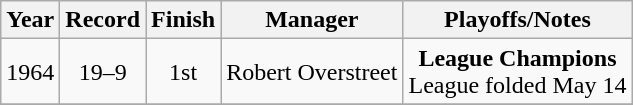<table class="wikitable" style="text-align:center">
<tr>
<th>Year</th>
<th>Record</th>
<th>Finish</th>
<th>Manager</th>
<th>Playoffs/Notes</th>
</tr>
<tr align=center>
<td>1964</td>
<td>19–9</td>
<td>1st</td>
<td>Robert Overstreet</td>
<td><strong>League Champions</strong><br>League folded May 14</td>
</tr>
<tr align=center>
</tr>
</table>
